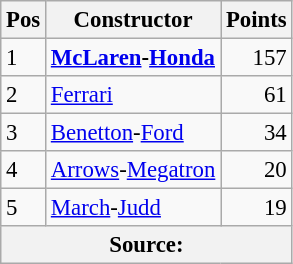<table class="wikitable" style="font-size: 95%;">
<tr>
<th>Pos</th>
<th>Constructor</th>
<th>Points</th>
</tr>
<tr>
<td>1</td>
<td> <strong><a href='#'>McLaren</a>-<a href='#'>Honda</a></strong></td>
<td align=right>157</td>
</tr>
<tr>
<td>2</td>
<td> <a href='#'>Ferrari</a></td>
<td align=right>61</td>
</tr>
<tr>
<td>3</td>
<td> <a href='#'>Benetton</a>-<a href='#'>Ford</a></td>
<td align=right>34</td>
</tr>
<tr>
<td>4</td>
<td> <a href='#'>Arrows</a>-<a href='#'>Megatron</a></td>
<td align=right>20</td>
</tr>
<tr>
<td>5</td>
<td> <a href='#'>March</a>-<a href='#'>Judd</a></td>
<td align=right>19</td>
</tr>
<tr>
<th colspan=4>Source:</th>
</tr>
</table>
